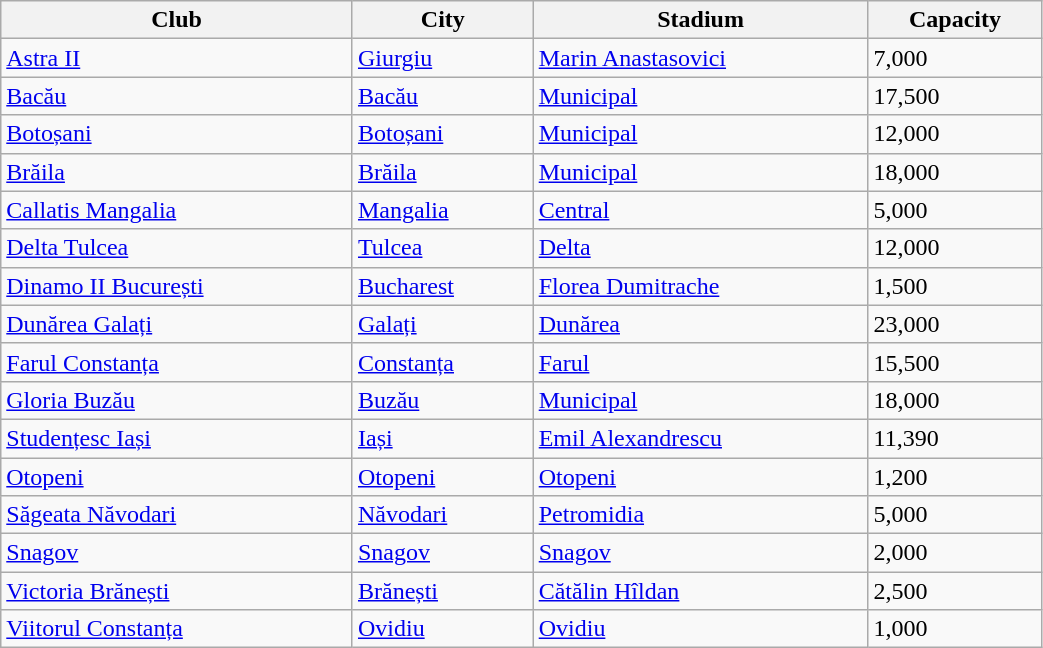<table class="wikitable sortable" width="55%">
<tr>
<th>Club</th>
<th>City</th>
<th>Stadium</th>
<th>Capacity</th>
</tr>
<tr>
<td><a href='#'>Astra II</a></td>
<td><a href='#'>Giurgiu</a></td>
<td><a href='#'>Marin Anastasovici</a></td>
<td>7,000</td>
</tr>
<tr>
<td><a href='#'>Bacău</a></td>
<td><a href='#'>Bacău</a></td>
<td><a href='#'>Municipal</a></td>
<td>17,500</td>
</tr>
<tr>
<td><a href='#'>Botoșani</a></td>
<td><a href='#'>Botoșani</a></td>
<td><a href='#'>Municipal</a></td>
<td>12,000</td>
</tr>
<tr>
<td><a href='#'>Brăila</a></td>
<td><a href='#'>Brăila</a></td>
<td><a href='#'>Municipal</a></td>
<td>18,000</td>
</tr>
<tr>
<td><a href='#'>Callatis Mangalia</a></td>
<td><a href='#'>Mangalia</a></td>
<td><a href='#'>Central</a></td>
<td>5,000</td>
</tr>
<tr>
<td><a href='#'>Delta Tulcea</a></td>
<td><a href='#'>Tulcea</a></td>
<td><a href='#'>Delta</a></td>
<td>12,000</td>
</tr>
<tr>
<td><a href='#'>Dinamo II București</a></td>
<td><a href='#'>Bucharest</a></td>
<td><a href='#'>Florea Dumitrache</a></td>
<td>1,500</td>
</tr>
<tr>
<td><a href='#'>Dunărea Galați</a></td>
<td><a href='#'>Galați</a></td>
<td><a href='#'>Dunărea</a></td>
<td>23,000</td>
</tr>
<tr>
<td><a href='#'>Farul Constanța</a></td>
<td><a href='#'>Constanța</a></td>
<td><a href='#'>Farul</a></td>
<td>15,500</td>
</tr>
<tr>
<td><a href='#'>Gloria Buzău</a></td>
<td><a href='#'>Buzău</a></td>
<td><a href='#'>Municipal</a></td>
<td>18,000</td>
</tr>
<tr>
<td><a href='#'>Studențesc Iași</a></td>
<td><a href='#'>Iași</a></td>
<td><a href='#'>Emil Alexandrescu</a></td>
<td>11,390</td>
</tr>
<tr>
<td><a href='#'>Otopeni</a></td>
<td><a href='#'>Otopeni</a></td>
<td><a href='#'>Otopeni</a></td>
<td>1,200</td>
</tr>
<tr>
<td><a href='#'>Săgeata Năvodari</a></td>
<td><a href='#'>Năvodari</a></td>
<td><a href='#'>Petromidia</a></td>
<td>5,000</td>
</tr>
<tr>
<td><a href='#'>Snagov</a></td>
<td><a href='#'>Snagov</a></td>
<td><a href='#'>Snagov</a></td>
<td>2,000</td>
</tr>
<tr>
<td><a href='#'>Victoria Brănești</a></td>
<td><a href='#'>Brănești</a></td>
<td><a href='#'>Cătălin Hîldan</a></td>
<td>2,500</td>
</tr>
<tr>
<td><a href='#'>Viitorul Constanța</a></td>
<td><a href='#'>Ovidiu</a></td>
<td><a href='#'>Ovidiu</a></td>
<td>1,000</td>
</tr>
</table>
